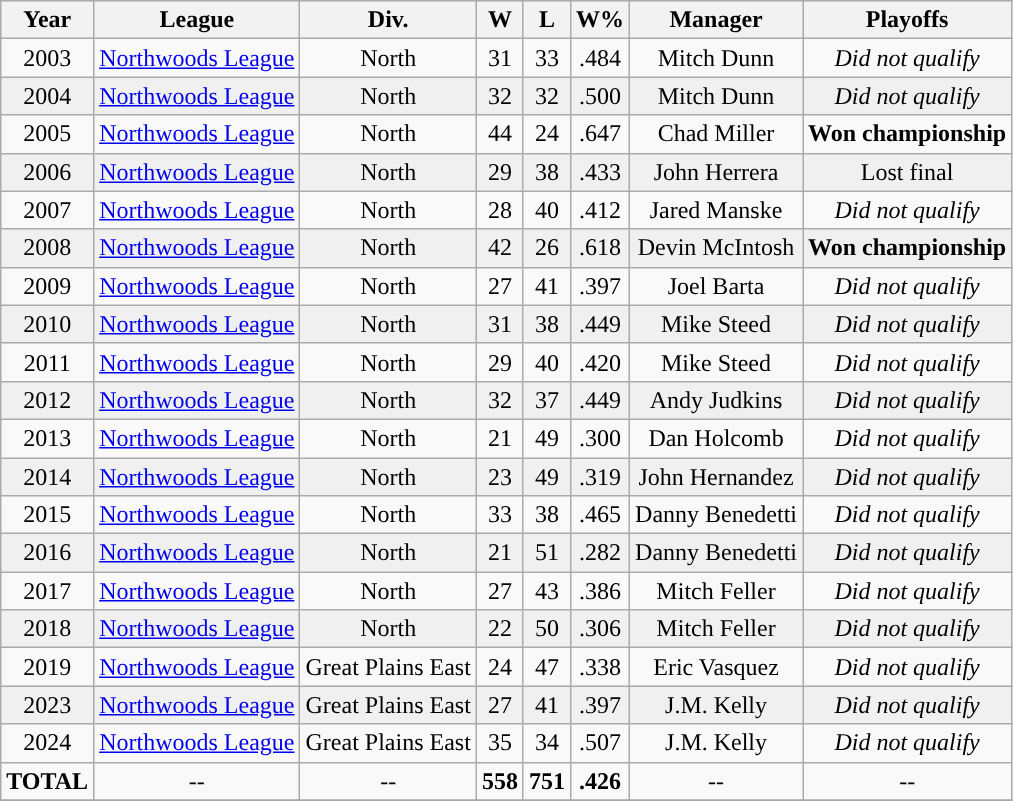<table class="wikitable">
<tr style="text-align:center; background:#e0e0e0;">
<th>Year</th>
<th>League</th>
<th>Div.</th>
<th>W</th>
<th>L</th>
<th>W%</th>
<th>Manager</th>
<th>Playoffs</th>
</tr>
<tr style="text-align:center;">
<td>2003</td>
<td><a href='#'>Northwoods League</a></td>
<td>North</td>
<td>31</td>
<td>33</td>
<td>.484</td>
<td>Mitch Dunn</td>
<td><em>Did not qualify</em></td>
</tr>
<tr style="text-align:center; background:#f0f0f0;">
<td>2004</td>
<td><a href='#'>Northwoods League</a></td>
<td>North</td>
<td>32</td>
<td>32</td>
<td>.500</td>
<td>Mitch Dunn</td>
<td><em>Did not qualify</em></td>
</tr>
<tr style="text-align:center;">
<td>2005</td>
<td><a href='#'>Northwoods League</a></td>
<td>North</td>
<td>44</td>
<td>24</td>
<td>.647</td>
<td>Chad Miller</td>
<td><strong>Won championship</strong></td>
</tr>
<tr style="text-align:center; background:#f0f0f0;">
<td>2006</td>
<td><a href='#'>Northwoods League</a></td>
<td>North</td>
<td>29</td>
<td>38</td>
<td>.433</td>
<td>John Herrera</td>
<td>Lost final</td>
</tr>
<tr style="text-align:center;">
<td>2007</td>
<td><a href='#'>Northwoods League</a></td>
<td>North</td>
<td>28</td>
<td>40</td>
<td>.412</td>
<td>Jared Manske</td>
<td><em>Did not qualify</em></td>
</tr>
<tr style="text-align:center; background:#f0f0f0;">
<td>2008</td>
<td><a href='#'>Northwoods League</a></td>
<td>North</td>
<td>42</td>
<td>26</td>
<td>.618</td>
<td>Devin McIntosh</td>
<td><strong>Won championship</strong></td>
</tr>
<tr style="text-align:center;">
<td>2009</td>
<td><a href='#'>Northwoods League</a></td>
<td>North</td>
<td>27</td>
<td>41</td>
<td>.397</td>
<td>Joel Barta</td>
<td><em>Did not qualify</em></td>
</tr>
<tr style="text-align:center; background:#f0f0f0;">
<td>2010</td>
<td><a href='#'>Northwoods League</a></td>
<td>North</td>
<td>31</td>
<td>38</td>
<td>.449</td>
<td>Mike Steed</td>
<td><em>Did not qualify</em></td>
</tr>
<tr style="text-align:center;">
<td>2011</td>
<td><a href='#'>Northwoods League</a></td>
<td>North</td>
<td>29</td>
<td>40</td>
<td>.420</td>
<td>Mike Steed</td>
<td><em>Did not qualify</em></td>
</tr>
<tr style="text-align:center; background:#f0f0f0;">
<td>2012</td>
<td><a href='#'>Northwoods League</a></td>
<td>North</td>
<td>32</td>
<td>37</td>
<td>.449</td>
<td>Andy Judkins</td>
<td><em>Did not qualify</em></td>
</tr>
<tr style="text-align:center;">
<td>2013</td>
<td><a href='#'>Northwoods League</a></td>
<td>North</td>
<td>21</td>
<td>49</td>
<td>.300</td>
<td>Dan Holcomb</td>
<td><em>Did not qualify</em></td>
</tr>
<tr style="text-align:center; background:#f0f0f0;">
<td>2014</td>
<td><a href='#'>Northwoods League</a></td>
<td>North</td>
<td>23</td>
<td>49</td>
<td>.319</td>
<td>John Hernandez</td>
<td><em>Did not qualify</em></td>
</tr>
<tr style="text-align:center;">
<td>2015</td>
<td><a href='#'>Northwoods League</a></td>
<td>North</td>
<td>33</td>
<td>38</td>
<td>.465</td>
<td>Danny Benedetti</td>
<td><em>Did not qualify</em></td>
</tr>
<tr style="text-align:center; background:#f0f0f0;">
<td>2016</td>
<td><a href='#'>Northwoods League</a></td>
<td>North</td>
<td>21</td>
<td>51</td>
<td>.282</td>
<td>Danny Benedetti</td>
<td><em>Did not qualify</em></td>
</tr>
<tr style="text-align:center;">
<td>2017</td>
<td><a href='#'>Northwoods League</a></td>
<td>North</td>
<td>27</td>
<td>43</td>
<td>.386</td>
<td>Mitch Feller</td>
<td><em>Did not qualify</em></td>
</tr>
<tr style="text-align:center; background:#f0f0f0;">
<td>2018</td>
<td><a href='#'>Northwoods League</a></td>
<td>North</td>
<td>22</td>
<td>50</td>
<td>.306</td>
<td>Mitch Feller</td>
<td><em>Did not qualify</em></td>
</tr>
<tr style="text-align:center;">
<td>2019</td>
<td><a href='#'>Northwoods League</a></td>
<td>Great Plains East</td>
<td>24</td>
<td>47</td>
<td>.338</td>
<td>Eric Vasquez</td>
<td><em>Did not qualify</em></td>
</tr>
<tr style="text-align:center; background:#f0f0f0;">
<td>2023</td>
<td><a href='#'>Northwoods League</a></td>
<td>Great Plains East</td>
<td>27</td>
<td>41</td>
<td>.397</td>
<td>J.M. Kelly</td>
<td><em>Did not qualify</em></td>
</tr>
<tr style="text-align:center;">
<td>2024</td>
<td><a href='#'>Northwoods League</a></td>
<td>Great Plains East</td>
<td>35</td>
<td>34</td>
<td>.507</td>
<td>J.M. Kelly</td>
<td><em>Did not qualify</em></td>
</tr>
<tr style="text-align:center;">
<td><strong>TOTAL</strong></td>
<td>--</td>
<td>--</td>
<td><strong>558</strong></td>
<td><strong>751</strong></td>
<td><strong>.426</strong></td>
<td>--</td>
<td>--</td>
</tr>
<tr style="text-align:center;">
</tr>
<tr>
</tr>
</table>
